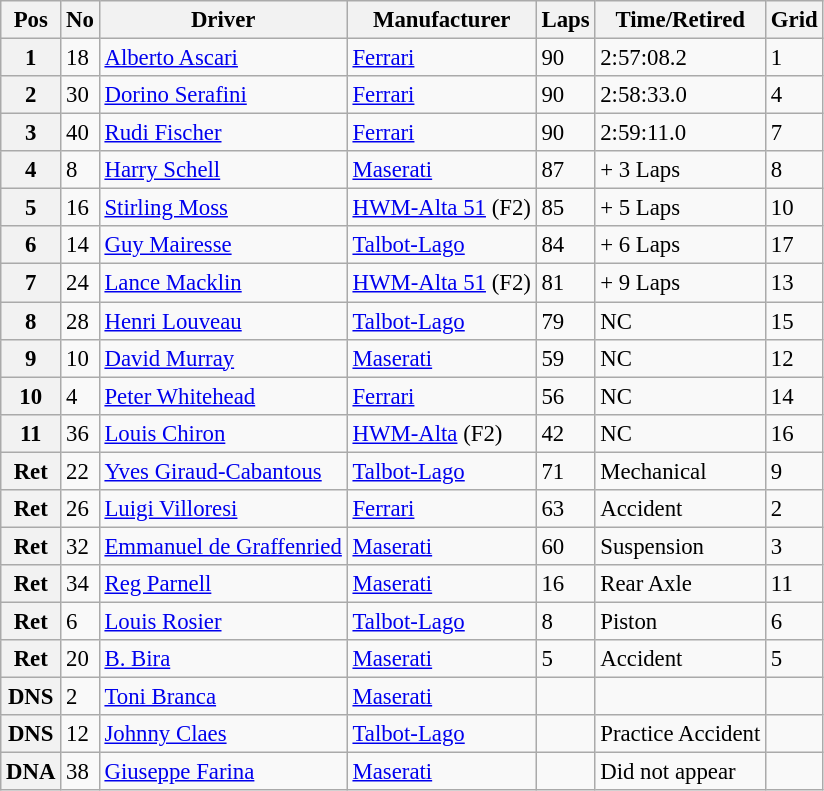<table class="wikitable" style="font-size: 95%;">
<tr>
<th>Pos</th>
<th>No</th>
<th>Driver</th>
<th>Manufacturer</th>
<th>Laps</th>
<th>Time/Retired</th>
<th>Grid</th>
</tr>
<tr>
<th>1</th>
<td>18</td>
<td> <a href='#'>Alberto Ascari</a></td>
<td><a href='#'>Ferrari</a></td>
<td>90</td>
<td>2:57:08.2</td>
<td>1</td>
</tr>
<tr>
<th>2</th>
<td>30</td>
<td> <a href='#'>Dorino Serafini</a></td>
<td><a href='#'>Ferrari</a></td>
<td>90</td>
<td>2:58:33.0</td>
<td>4</td>
</tr>
<tr>
<th>3</th>
<td>40</td>
<td> <a href='#'>Rudi Fischer</a></td>
<td><a href='#'>Ferrari</a></td>
<td>90</td>
<td>2:59:11.0</td>
<td>7</td>
</tr>
<tr>
<th>4</th>
<td>8</td>
<td> <a href='#'>Harry Schell</a></td>
<td><a href='#'>Maserati</a></td>
<td>87</td>
<td>+ 3 Laps</td>
<td>8</td>
</tr>
<tr>
<th>5</th>
<td>16</td>
<td> <a href='#'>Stirling Moss</a></td>
<td><a href='#'>HWM-Alta 51</a> (F2)</td>
<td>85</td>
<td>+ 5 Laps</td>
<td>10</td>
</tr>
<tr>
<th>6</th>
<td>14</td>
<td> <a href='#'>Guy Mairesse</a></td>
<td><a href='#'>Talbot-Lago</a></td>
<td>84</td>
<td>+ 6 Laps</td>
<td>17</td>
</tr>
<tr>
<th>7</th>
<td>24</td>
<td> <a href='#'>Lance Macklin</a></td>
<td><a href='#'>HWM-Alta 51</a> (F2)</td>
<td>81</td>
<td>+ 9 Laps</td>
<td>13</td>
</tr>
<tr>
<th>8</th>
<td>28</td>
<td> <a href='#'>Henri Louveau</a></td>
<td><a href='#'>Talbot-Lago</a></td>
<td>79</td>
<td>NC</td>
<td>15</td>
</tr>
<tr>
<th>9</th>
<td>10</td>
<td> <a href='#'>David Murray</a></td>
<td><a href='#'>Maserati</a></td>
<td>59</td>
<td>NC</td>
<td>12</td>
</tr>
<tr>
<th>10</th>
<td>4</td>
<td> <a href='#'>Peter Whitehead</a></td>
<td><a href='#'>Ferrari</a></td>
<td>56</td>
<td>NC</td>
<td>14</td>
</tr>
<tr>
<th>11</th>
<td>36</td>
<td> <a href='#'>Louis Chiron</a></td>
<td><a href='#'>HWM-Alta</a> (F2)</td>
<td>42</td>
<td>NC</td>
<td>16</td>
</tr>
<tr>
<th>Ret</th>
<td>22</td>
<td> <a href='#'>Yves Giraud-Cabantous</a></td>
<td><a href='#'>Talbot-Lago</a></td>
<td>71</td>
<td>Mechanical</td>
<td>9</td>
</tr>
<tr>
<th>Ret</th>
<td>26</td>
<td> <a href='#'>Luigi Villoresi</a></td>
<td><a href='#'>Ferrari</a></td>
<td>63</td>
<td>Accident</td>
<td>2</td>
</tr>
<tr>
<th>Ret</th>
<td>32</td>
<td> <a href='#'>Emmanuel de Graffenried</a></td>
<td><a href='#'>Maserati</a></td>
<td>60</td>
<td>Suspension</td>
<td>3</td>
</tr>
<tr>
<th>Ret</th>
<td>34</td>
<td> <a href='#'>Reg Parnell</a></td>
<td><a href='#'>Maserati</a></td>
<td>16</td>
<td>Rear Axle</td>
<td>11</td>
</tr>
<tr>
<th>Ret</th>
<td>6</td>
<td> <a href='#'>Louis Rosier</a></td>
<td><a href='#'>Talbot-Lago</a></td>
<td>8</td>
<td>Piston</td>
<td>6</td>
</tr>
<tr>
<th>Ret</th>
<td>20</td>
<td> <a href='#'>B. Bira</a></td>
<td><a href='#'>Maserati</a></td>
<td>5</td>
<td>Accident</td>
<td>5</td>
</tr>
<tr>
<th>DNS</th>
<td>2</td>
<td> <a href='#'>Toni Branca</a></td>
<td><a href='#'>Maserati</a></td>
<td></td>
<td></td>
<td></td>
</tr>
<tr>
<th>DNS</th>
<td>12</td>
<td> <a href='#'>Johnny Claes</a></td>
<td><a href='#'>Talbot-Lago</a></td>
<td></td>
<td>Practice Accident</td>
<td></td>
</tr>
<tr>
<th>DNA</th>
<td>38</td>
<td> <a href='#'>Giuseppe Farina</a></td>
<td><a href='#'>Maserati</a></td>
<td></td>
<td>Did not appear</td>
<td></td>
</tr>
</table>
